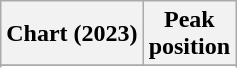<table class="wikitable sortable plainrowheaders" style="text-align:center">
<tr>
<th scope="col">Chart (2023)</th>
<th scope="col">Peak<br>position</th>
</tr>
<tr>
</tr>
<tr>
</tr>
</table>
